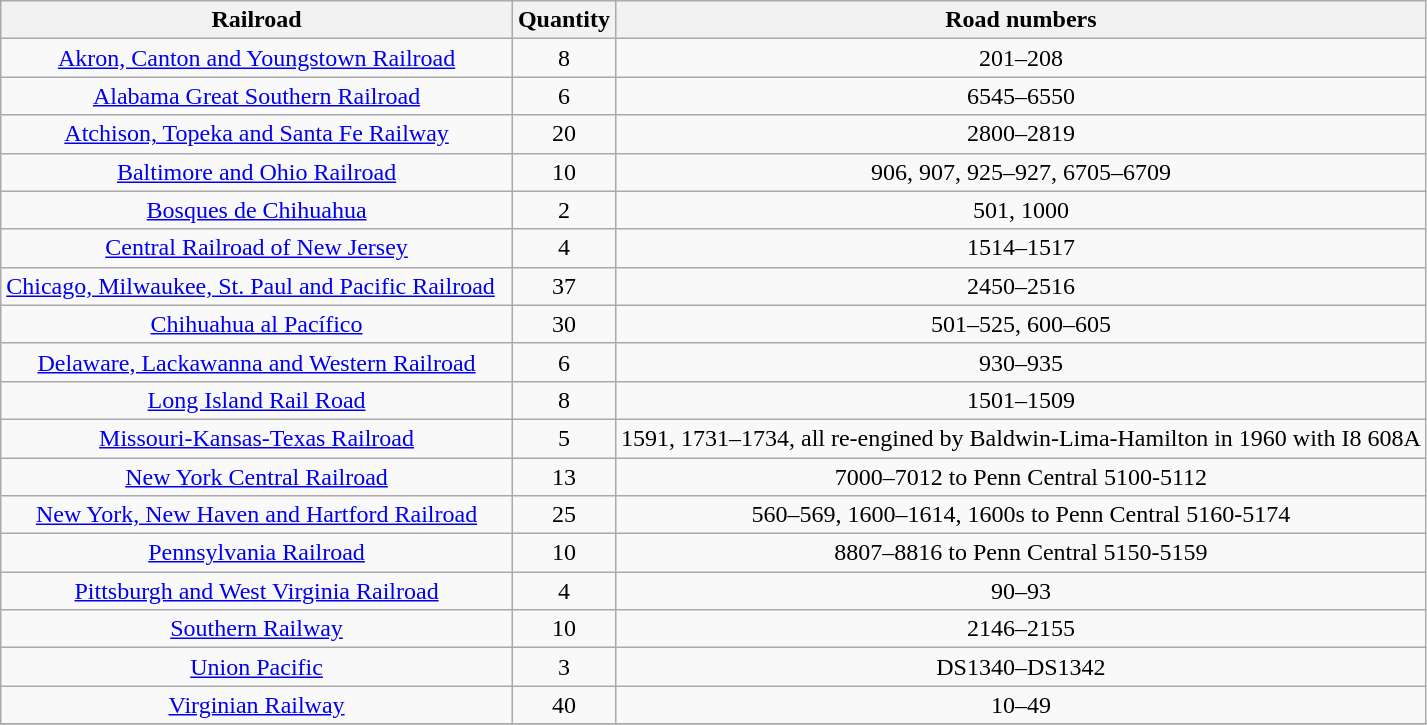<table class="wikitable">
<tr>
<th>Railroad</th>
<th>Quantity</th>
<th>Road numbers</th>
</tr>
<tr align="center">
<td><a href='#'>Akron, Canton and Youngstown Railroad</a></td>
<td>8</td>
<td>201–208</td>
</tr>
<tr align="center">
<td><a href='#'>Alabama Great Southern Railroad</a></td>
<td>6</td>
<td>6545–6550</td>
</tr>
<tr align="center">
<td><a href='#'>Atchison, Topeka and Santa Fe Railway</a></td>
<td>20</td>
<td>2800–2819</td>
</tr>
<tr align="center">
<td><a href='#'>Baltimore and Ohio Railroad</a></td>
<td>10</td>
<td>906, 907, 925–927, 6705–6709</td>
</tr>
<tr align="center">
<td><a href='#'>Bosques de Chihuahua</a></td>
<td>2</td>
<td>501, 1000</td>
</tr>
<tr align="center">
<td><a href='#'>Central Railroad of New Jersey</a></td>
<td>4</td>
<td>1514–1517</td>
</tr>
<tr align="center">
<td><a href='#'>Chicago, Milwaukee, St. Paul and Pacific Railroad</a>  </td>
<td>37</td>
<td>2450–2516</td>
</tr>
<tr align="center">
<td><a href='#'>Chihuahua al Pacífico</a></td>
<td>30</td>
<td>501–525, 600–605</td>
</tr>
<tr align="center">
<td><a href='#'>Delaware, Lackawanna and Western Railroad</a></td>
<td>6</td>
<td>930–935</td>
</tr>
<tr align="center">
<td><a href='#'>Long Island Rail Road</a></td>
<td>8</td>
<td>1501–1509</td>
</tr>
<tr align="center">
<td><a href='#'>Missouri-Kansas-Texas Railroad</a></td>
<td>5</td>
<td>1591, 1731–1734, all re-engined by Baldwin-Lima-Hamilton in 1960 with I8 608A</td>
</tr>
<tr align="center">
<td><a href='#'>New York Central Railroad</a></td>
<td>13</td>
<td>7000–7012 to Penn Central 5100-5112</td>
</tr>
<tr align="center">
<td><a href='#'>New York, New Haven and Hartford Railroad</a></td>
<td>25</td>
<td>560–569, 1600–1614, 1600s to Penn Central 5160-5174</td>
</tr>
<tr align="center">
<td><a href='#'>Pennsylvania Railroad</a></td>
<td>10</td>
<td>8807–8816 to Penn Central 5150-5159</td>
</tr>
<tr align="center">
<td><a href='#'>Pittsburgh and West Virginia Railroad</a></td>
<td>4</td>
<td>90–93</td>
</tr>
<tr align="center">
<td><a href='#'>Southern Railway</a></td>
<td>10</td>
<td>2146–2155</td>
</tr>
<tr align="center">
<td><a href='#'>Union Pacific</a></td>
<td>3</td>
<td>DS1340–DS1342</td>
</tr>
<tr align="center">
<td><a href='#'>Virginian Railway</a></td>
<td>40</td>
<td>10–49</td>
</tr>
<tr>
</tr>
</table>
